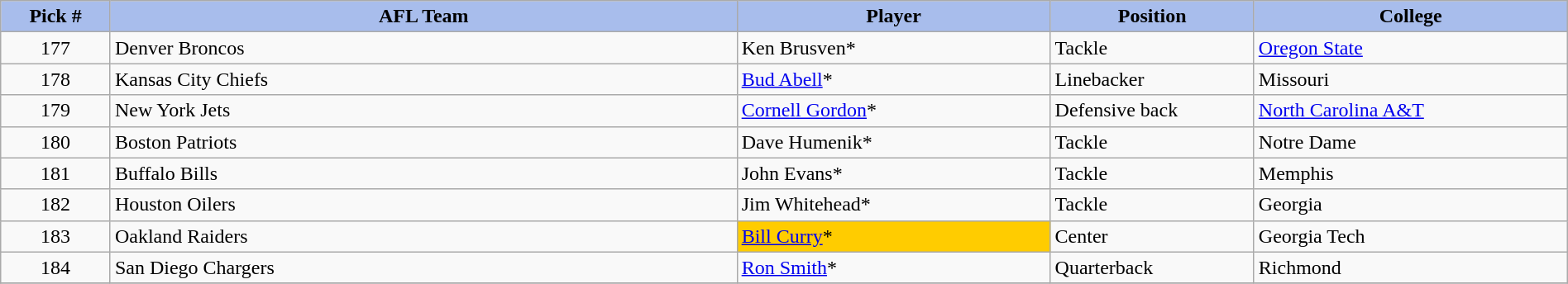<table class="wikitable sortable sortable" style="width: 100%">
<tr>
<th style="background:#A8BDEC;" width=7%>Pick #</th>
<th width=40% style="background:#A8BDEC;">AFL Team</th>
<th width=20% style="background:#A8BDEC;">Player</th>
<th width=13% style="background:#A8BDEC;">Position</th>
<th style="background:#A8BDEC;">College</th>
</tr>
<tr>
<td align=center>177</td>
<td>Denver Broncos</td>
<td>Ken Brusven*</td>
<td>Tackle</td>
<td><a href='#'>Oregon State</a></td>
</tr>
<tr>
<td align=center>178</td>
<td>Kansas City Chiefs</td>
<td><a href='#'>Bud Abell</a>*</td>
<td>Linebacker</td>
<td>Missouri</td>
</tr>
<tr>
<td align=center>179</td>
<td>New York Jets</td>
<td><a href='#'>Cornell Gordon</a>*</td>
<td>Defensive back</td>
<td><a href='#'>North Carolina A&T</a></td>
</tr>
<tr>
<td align=center>180</td>
<td>Boston Patriots</td>
<td>Dave Humenik*</td>
<td>Tackle</td>
<td>Notre Dame</td>
</tr>
<tr>
<td align=center>181</td>
<td>Buffalo Bills</td>
<td>John Evans*</td>
<td>Tackle</td>
<td>Memphis</td>
</tr>
<tr>
<td align=center>182</td>
<td>Houston Oilers</td>
<td>Jim Whitehead*</td>
<td>Tackle</td>
<td>Georgia</td>
</tr>
<tr>
<td align=center>183</td>
<td>Oakland Raiders</td>
<td bgcolor="#FFCC00"><a href='#'>Bill Curry</a>*</td>
<td>Center</td>
<td>Georgia Tech</td>
</tr>
<tr>
<td align=center>184</td>
<td>San Diego Chargers</td>
<td><a href='#'>Ron Smith</a>*</td>
<td>Quarterback</td>
<td>Richmond</td>
</tr>
<tr>
</tr>
</table>
